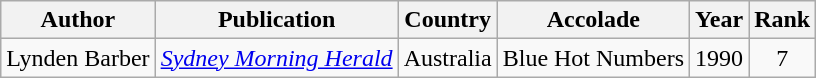<table class="wikitable">
<tr>
<th>Author</th>
<th>Publication</th>
<th>Country</th>
<th>Accolade</th>
<th>Year</th>
<th>Rank</th>
</tr>
<tr>
<td>Lynden Barber</td>
<td><em><a href='#'>Sydney Morning Herald</a></em></td>
<td align="center">Australia</td>
<td>Blue Hot Numbers</td>
<td>1990</td>
<td align="center">7</td>
</tr>
</table>
